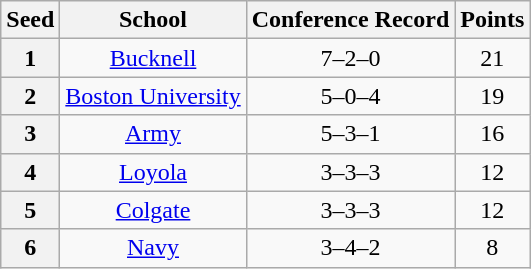<table class="wikitable" style="text-align:center">
<tr>
<th>Seed</th>
<th>School</th>
<th>Conference Record</th>
<th>Points</th>
</tr>
<tr>
<th>1</th>
<td><a href='#'>Bucknell</a></td>
<td>7–2–0</td>
<td>21</td>
</tr>
<tr>
<th>2</th>
<td><a href='#'>Boston University</a></td>
<td>5–0–4</td>
<td>19</td>
</tr>
<tr>
<th>3</th>
<td><a href='#'>Army</a></td>
<td>5–3–1</td>
<td>16</td>
</tr>
<tr>
<th>4</th>
<td><a href='#'>Loyola</a></td>
<td>3–3–3</td>
<td>12</td>
</tr>
<tr>
<th>5</th>
<td><a href='#'>Colgate</a></td>
<td>3–3–3</td>
<td>12</td>
</tr>
<tr>
<th>6</th>
<td><a href='#'>Navy</a></td>
<td>3–4–2</td>
<td>8</td>
</tr>
</table>
